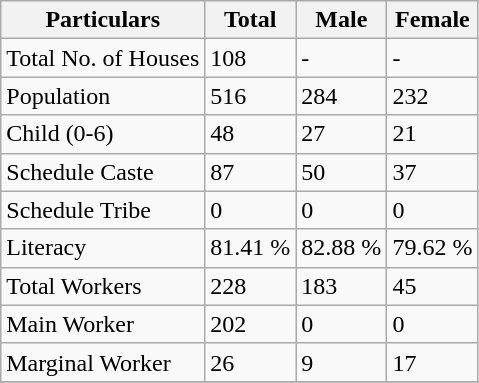<table class="wikitable sortable">
<tr>
<th>Particulars</th>
<th>Total</th>
<th>Male</th>
<th>Female</th>
</tr>
<tr>
<td>Total No. of Houses</td>
<td>108</td>
<td>-</td>
<td>-</td>
</tr>
<tr>
<td>Population</td>
<td>516</td>
<td>284</td>
<td>232</td>
</tr>
<tr>
<td>Child (0-6)</td>
<td>48</td>
<td>27</td>
<td>21</td>
</tr>
<tr>
<td>Schedule Caste</td>
<td>87</td>
<td>50</td>
<td>37</td>
</tr>
<tr>
<td>Schedule Tribe</td>
<td>0</td>
<td>0</td>
<td>0</td>
</tr>
<tr>
<td>Literacy</td>
<td>81.41 %</td>
<td>82.88 %</td>
<td>79.62 %</td>
</tr>
<tr>
<td>Total Workers</td>
<td>228</td>
<td>183</td>
<td>45</td>
</tr>
<tr>
<td>Main Worker</td>
<td>202</td>
<td>0</td>
<td>0</td>
</tr>
<tr>
<td>Marginal Worker</td>
<td>26</td>
<td>9</td>
<td>17</td>
</tr>
<tr>
</tr>
</table>
